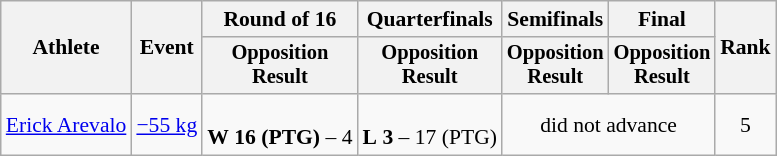<table class="wikitable" style="font-size:90%;">
<tr>
<th rowspan=2>Athlete</th>
<th rowspan=2>Event</th>
<th>Round of 16</th>
<th>Quarterfinals</th>
<th>Semifinals</th>
<th>Final</th>
<th rowspan=2>Rank</th>
</tr>
<tr style="font-size:95%">
<th>Opposition<br>Result</th>
<th>Opposition<br>Result</th>
<th>Opposition<br>Result</th>
<th>Opposition<br>Result</th>
</tr>
<tr align=center>
<td align=left><a href='#'>Erick Arevalo</a></td>
<td align=left><a href='#'>−55 kg</a></td>
<td><br><strong>W</strong> <strong>16 (PTG)</strong> – 4</td>
<td><br><strong>L</strong> <strong>3</strong> – 17 (PTG)</td>
<td colspan=2>did not advance</td>
<td>5</td>
</tr>
</table>
